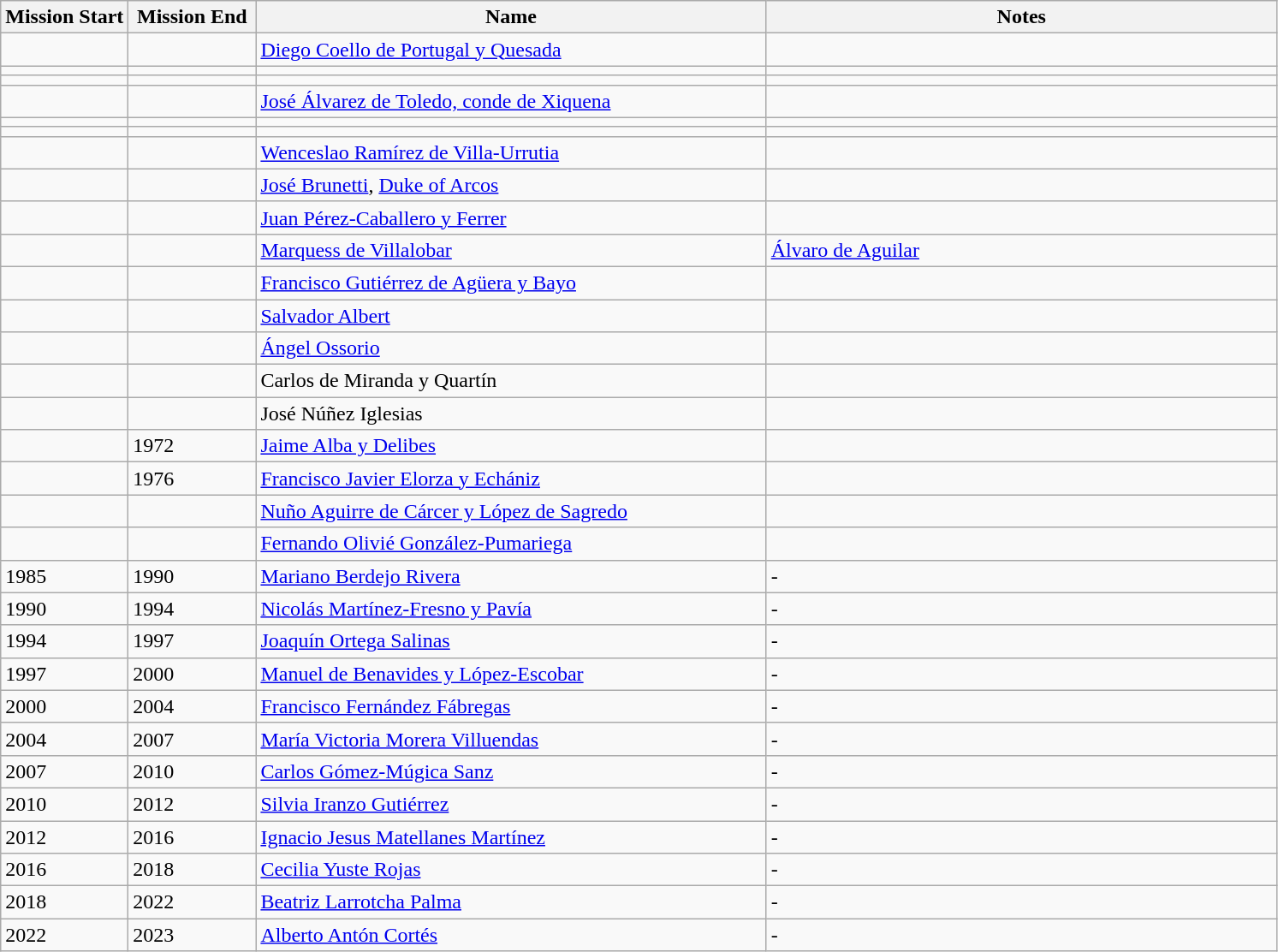<table class=wikitable>
<tr>
<th align=center valign=bottom width="10%">Mission Start</th>
<th align=center valign=bottom width="10%">Mission End</th>
<th align=center valign=bottom width="40%">Name</th>
<th valign=bottom width="40%">Notes</th>
</tr>
<tr>
<td></td>
<td></td>
<td><a href='#'>Diego Coello de Portugal y Quesada</a></td>
<td></td>
</tr>
<tr>
<td></td>
<td></td>
<td></td>
<td></td>
</tr>
<tr>
<td></td>
<td></td>
<td></td>
<td></td>
</tr>
<tr>
<td></td>
<td></td>
<td><a href='#'>José Álvarez de Toledo, conde de Xiquena</a></td>
<td></td>
</tr>
<tr>
<td></td>
<td></td>
<td></td>
<td></td>
</tr>
<tr>
<td></td>
<td></td>
<td></td>
<td></td>
</tr>
<tr>
<td></td>
<td></td>
<td><a href='#'>Wenceslao Ramírez de Villa-Urrutia</a></td>
<td></td>
</tr>
<tr>
<td></td>
<td></td>
<td><a href='#'>José Brunetti</a>, <a href='#'>Duke of Arcos</a></td>
<td></td>
</tr>
<tr>
<td></td>
<td></td>
<td><a href='#'>Juan Pérez-Caballero y Ferrer</a></td>
<td></td>
</tr>
<tr>
<td></td>
<td></td>
<td><a href='#'>Marquess de Villalobar</a></td>
<td><a href='#'>Álvaro de Aguilar</a></td>
</tr>
<tr>
<td></td>
<td></td>
<td><a href='#'>Francisco Gutiérrez de Agüera y Bayo</a></td>
<td></td>
</tr>
<tr>
<td></td>
<td></td>
<td><a href='#'>Salvador Albert</a></td>
<td></td>
</tr>
<tr>
<td></td>
<td></td>
<td><a href='#'>Ángel Ossorio</a></td>
<td></td>
</tr>
<tr>
<td></td>
<td></td>
<td>Carlos de Miranda y Quartín</td>
<td></td>
</tr>
<tr>
<td></td>
<td></td>
<td>José Núñez Iglesias</td>
<td></td>
</tr>
<tr>
<td></td>
<td>1972</td>
<td><a href='#'>Jaime Alba y Delibes</a></td>
<td></td>
</tr>
<tr>
<td></td>
<td>1976</td>
<td><a href='#'>Francisco Javier Elorza y Echániz</a></td>
<td></td>
</tr>
<tr>
<td></td>
<td></td>
<td><a href='#'>Nuño Aguirre de Cárcer y López de Sagredo</a></td>
<td></td>
</tr>
<tr>
<td></td>
<td></td>
<td><a href='#'>Fernando Olivié González-Pumariega</a></td>
<td></td>
</tr>
<tr>
<td>1985</td>
<td>1990</td>
<td><a href='#'>Mariano Berdejo Rivera</a></td>
<td>-</td>
</tr>
<tr>
<td>1990</td>
<td>1994</td>
<td><a href='#'>Nicolás Martínez-Fresno y Pavía</a></td>
<td>-</td>
</tr>
<tr>
<td>1994</td>
<td>1997</td>
<td><a href='#'>Joaquín Ortega Salinas</a></td>
<td>-</td>
</tr>
<tr>
<td>1997</td>
<td>2000</td>
<td><a href='#'>Manuel de Benavides y López-Escobar</a></td>
<td>-</td>
</tr>
<tr>
<td>2000</td>
<td>2004</td>
<td><a href='#'>Francisco Fernández Fábregas</a></td>
<td>-</td>
</tr>
<tr>
<td>2004</td>
<td>2007</td>
<td><a href='#'>María Victoria Morera Villuendas</a></td>
<td>-</td>
</tr>
<tr>
<td>2007</td>
<td>2010</td>
<td><a href='#'>Carlos Gómez-Múgica Sanz</a></td>
<td>-</td>
</tr>
<tr>
<td>2010</td>
<td>2012</td>
<td><a href='#'>Silvia Iranzo Gutiérrez</a></td>
<td>-</td>
</tr>
<tr>
<td>2012</td>
<td>2016</td>
<td><a href='#'>Ignacio Jesus Matellanes Martínez</a></td>
<td>-</td>
</tr>
<tr>
<td>2016</td>
<td>2018</td>
<td><a href='#'>Cecilia Yuste Rojas</a></td>
<td>-</td>
</tr>
<tr>
<td>2018</td>
<td>2022</td>
<td><a href='#'>Beatriz Larrotcha Palma</a></td>
<td>-</td>
</tr>
<tr>
<td>2022</td>
<td>2023</td>
<td><a href='#'>Alberto Antón Cortés</a></td>
<td>-</td>
</tr>
</table>
